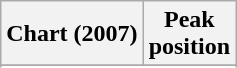<table class="wikitable sortable plainrowheaders" style="text-align:center">
<tr>
<th scope="col">Chart (2007)</th>
<th scope="col">Peak<br>position</th>
</tr>
<tr>
</tr>
<tr>
</tr>
</table>
